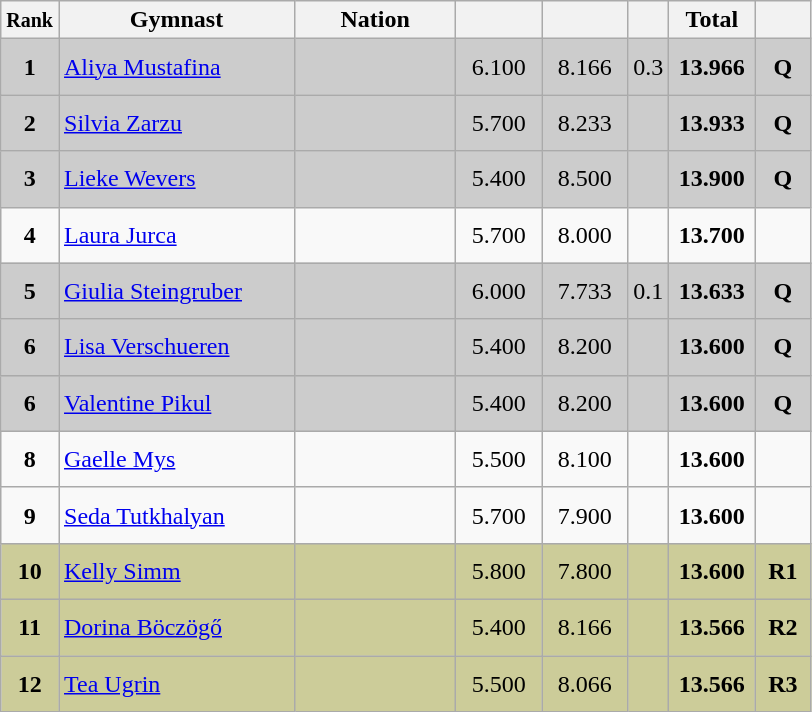<table class="wikitable sortable" style="text-align:center;">
<tr>
<th scope="col"  style="width:15px;"><small>Rank</small></th>
<th scope="col"  style="width:150px;">Gymnast</th>
<th scope="col"  style="width:100px;">Nation</th>
<th scope="col"  style="width:50px;"><small></small></th>
<th scope="col"  style="width:50px;"><small></small></th>
<th scope="col"  style="width:20px;"><small></small></th>
<th scope="col"  style="width:50px;">Total</th>
<th scope="col"  style="width:30px;"><small></small></th>
</tr>
<tr style="background:#cccccc;">
<td scope=row style="text-align:center"><strong>1</strong></td>
<td style="height:30px; text-align:left;"><a href='#'>Aliya Mustafina</a></td>
<td style="text-align:left;"><small></small></td>
<td>6.100</td>
<td>8.166</td>
<td>0.3</td>
<td><strong>13.966</strong></td>
<td><strong>Q</strong></td>
</tr>
<tr style="background:#cccccc;">
<td scope=row style="text-align:center"><strong>2</strong></td>
<td style="height:30px; text-align:left;"><a href='#'>Silvia Zarzu</a></td>
<td style="text-align:left;"><small></small></td>
<td>5.700</td>
<td>8.233</td>
<td></td>
<td><strong>13.933</strong></td>
<td><strong>Q</strong></td>
</tr>
<tr style="background:#cccccc;">
<td scope=row style="text-align:center"><strong>3</strong></td>
<td style="height:30px; text-align:left;"><a href='#'>Lieke Wevers</a></td>
<td style="text-align:left;"><small></small></td>
<td>5.400</td>
<td>8.500</td>
<td></td>
<td><strong>13.900</strong></td>
<td><strong>Q</strong></td>
</tr>
<tr>
<td scope=row style="text-align:center"><strong>4</strong></td>
<td style="height:30px; text-align:left;"><a href='#'>Laura Jurca</a></td>
<td style="text-align:left;"><small></small></td>
<td>5.700</td>
<td>8.000</td>
<td></td>
<td><strong>13.700</strong></td>
<td></td>
</tr>
<tr style="background:#cccccc;">
<td scope=row style="text-align:center"><strong>5</strong></td>
<td style="height:30px; text-align:left;"><a href='#'>Giulia Steingruber</a></td>
<td style="text-align:left;"><small></small></td>
<td>6.000</td>
<td>7.733</td>
<td>0.1</td>
<td><strong>13.633</strong></td>
<td><strong>Q</strong></td>
</tr>
<tr style="background:#cccccc;">
<td scope=row style="text-align:center"><strong>6</strong></td>
<td style="height:30px; text-align:left;"><a href='#'>Lisa Verschueren</a></td>
<td style="text-align:left;"><small></small></td>
<td>5.400</td>
<td>8.200</td>
<td></td>
<td><strong>13.600</strong></td>
<td><strong>Q</strong></td>
</tr>
<tr style="background:#cccccc;">
<td scope=row style="text-align:center"><strong>6</strong></td>
<td style="height:30px; text-align:left;"><a href='#'>Valentine Pikul</a></td>
<td style="text-align:left;"><small></small></td>
<td>5.400</td>
<td>8.200</td>
<td></td>
<td><strong>13.600</strong></td>
<td><strong>Q</strong></td>
</tr>
<tr>
<td scope=row style="text-align:center"><strong>8</strong></td>
<td style="height:30px; text-align:left;"><a href='#'>Gaelle Mys</a></td>
<td style="text-align:left;"><small></small></td>
<td>5.500</td>
<td>8.100</td>
<td></td>
<td><strong>13.600</strong></td>
<td></td>
</tr>
<tr>
<td scope=row style="text-align:center"><strong>9</strong></td>
<td style="height:30px; text-align:left;"><a href='#'>Seda Tutkhalyan</a></td>
<td style="text-align:left;"><small></small></td>
<td>5.700</td>
<td>7.900</td>
<td></td>
<td><strong>13.600</strong></td>
<td></td>
</tr>
<tr style="background:#CCCC99;">
<td scope=row style="text-align:center"><strong>10</strong></td>
<td style="height:30px; text-align:left;"><a href='#'>Kelly Simm</a></td>
<td style="text-align:left;"><small></small></td>
<td>5.800</td>
<td>7.800</td>
<td></td>
<td><strong>13.600</strong></td>
<td><strong>R1</strong></td>
</tr>
<tr style="background:#CCCC99;">
<td scope=row style="text-align:center"><strong>11</strong></td>
<td style="height:30px; text-align:left;"><a href='#'>Dorina Böczögő</a></td>
<td style="text-align:left;"><small></small></td>
<td>5.400</td>
<td>8.166</td>
<td></td>
<td><strong>13.566</strong></td>
<td><strong>R2</strong></td>
</tr>
<tr style="background:#CCCC99;">
<td scope=row style="text-align:center"><strong>12</strong></td>
<td style="height:30px; text-align:left;"><a href='#'>Tea Ugrin</a></td>
<td style="text-align:left;"><small></small></td>
<td>5.500</td>
<td>8.066</td>
<td></td>
<td><strong>13.566</strong></td>
<td><strong>R3</strong></td>
</tr>
</table>
